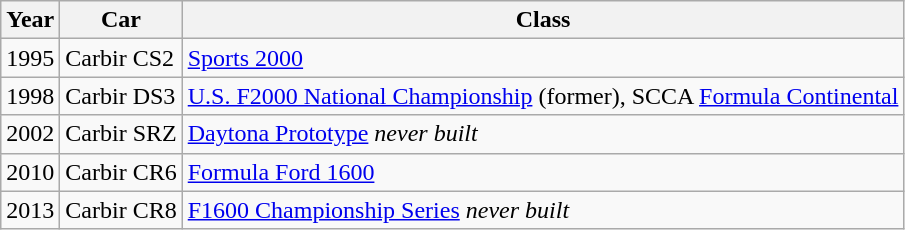<table class="wikitable">
<tr>
<th>Year</th>
<th>Car</th>
<th>Class</th>
</tr>
<tr>
<td>1995</td>
<td>Carbir CS2</td>
<td><a href='#'>Sports 2000</a></td>
</tr>
<tr>
<td>1998</td>
<td>Carbir DS3</td>
<td><a href='#'>U.S. F2000 National Championship</a> (former), SCCA <a href='#'>Formula Continental</a></td>
</tr>
<tr>
<td>2002</td>
<td>Carbir SRZ</td>
<td><a href='#'>Daytona Prototype</a> <em>never built</em></td>
</tr>
<tr>
<td>2010</td>
<td>Carbir CR6</td>
<td><a href='#'>Formula Ford 1600</a></td>
</tr>
<tr>
<td>2013</td>
<td>Carbir CR8</td>
<td><a href='#'>F1600 Championship Series</a> <em>never built</em></td>
</tr>
</table>
